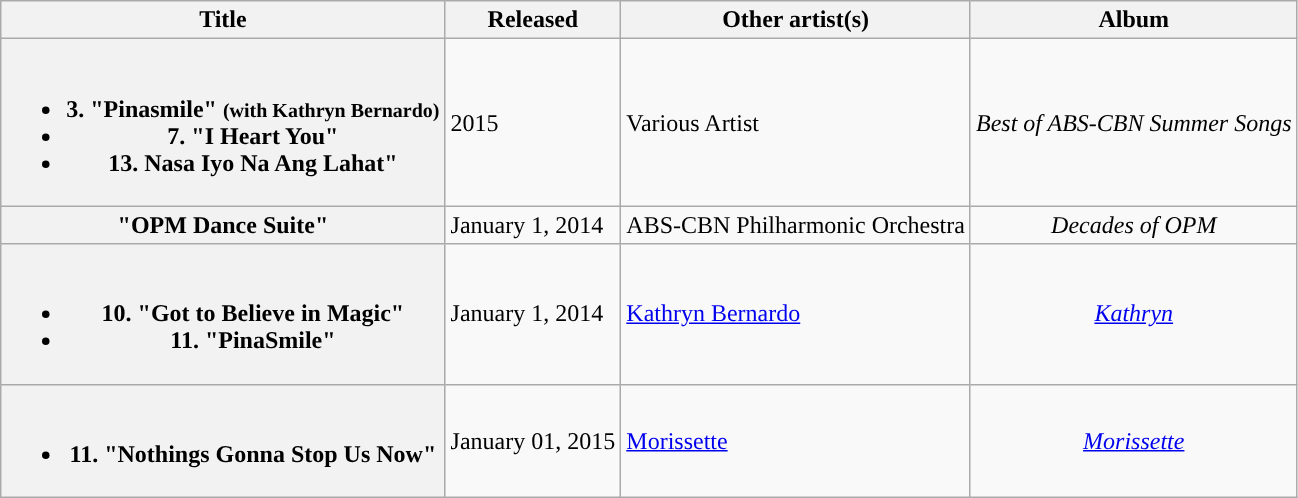<table class="wikitable plainrowheaders">
<tr>
<th>Title</th>
<th>Released</th>
<th>Other artist(s)</th>
<th>Album</th>
</tr>
<tr>
<th scope="row"><br><ul><li>3. "Pinasmile" <small>(with Kathryn Bernardo)</small></li><li>7. "I Heart You"</li><li>13. Nasa Iyo Na Ang Lahat"</li></ul></th>
<td tyle="text-align:center;">2015</td>
<td>Various Artist</td>
<td style="text-align:center;"><em>Best of ABS-CBN Summer Songs</em></td>
</tr>
<tr>
<th scope="row">"OPM Dance Suite"</th>
<td>January 1, 2014</td>
<td>ABS-CBN Philharmonic Orchestra</td>
<td style="text-align:center;"><em>Decades of OPM</em></td>
</tr>
<tr>
<th scope="row"><br><ul><li>10. "Got to Believe in Magic"</li><li>11. "PinaSmile"</li></ul></th>
<td>January 1, 2014</td>
<td><a href='#'>Kathryn Bernardo</a></td>
<td style="text-align:center;"><em><a href='#'>Kathryn</a></em></td>
</tr>
<tr>
<th scope="row"><br><ul><li>11. "Nothings Gonna Stop Us Now"</li></ul></th>
<td tyle="text-align:center;">January 01, 2015</td>
<td><a href='#'>Morissette</a></td>
<td style="text-align:center;"><em><a href='#'>Morissette</a></em></td>
</tr>
</table>
